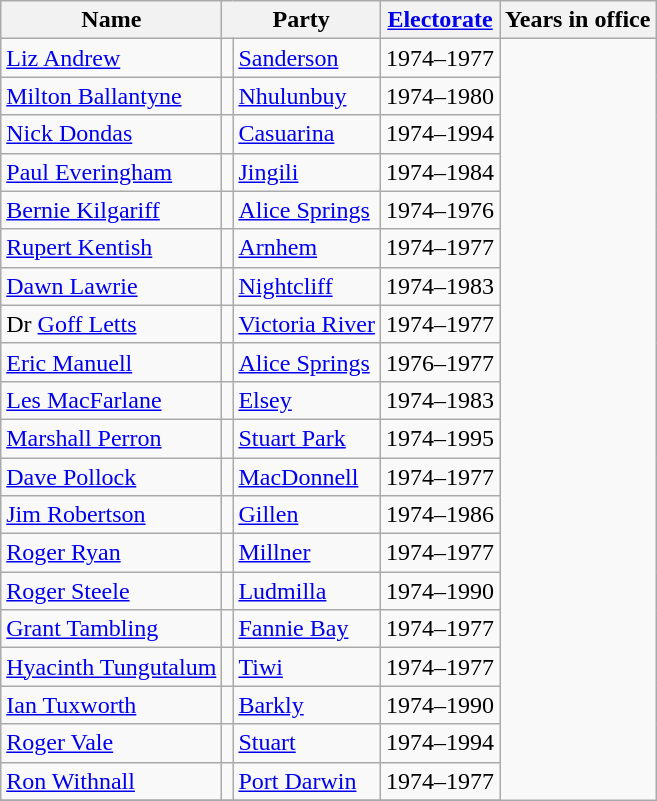<table class="wikitable sortable">
<tr>
<th>Name</th>
<th colspan=2>Party</th>
<th><a href='#'>Electorate</a></th>
<th>Years in office</th>
</tr>
<tr>
<td><a href='#'>Liz Andrew</a></td>
<td></td>
<td><a href='#'>Sanderson</a></td>
<td>1974–1977</td>
</tr>
<tr>
<td><a href='#'>Milton Ballantyne</a></td>
<td></td>
<td><a href='#'>Nhulunbuy</a></td>
<td>1974–1980</td>
</tr>
<tr>
<td><a href='#'>Nick Dondas</a></td>
<td></td>
<td><a href='#'>Casuarina</a></td>
<td>1974–1994</td>
</tr>
<tr>
<td><a href='#'>Paul Everingham</a></td>
<td></td>
<td><a href='#'>Jingili</a></td>
<td>1974–1984</td>
</tr>
<tr>
<td><a href='#'>Bernie Kilgariff</a> </td>
<td></td>
<td><a href='#'>Alice Springs</a></td>
<td>1974–1976</td>
</tr>
<tr>
<td><a href='#'>Rupert Kentish</a></td>
<td></td>
<td><a href='#'>Arnhem</a></td>
<td>1974–1977</td>
</tr>
<tr>
<td><a href='#'>Dawn Lawrie</a></td>
<td></td>
<td><a href='#'>Nightcliff</a></td>
<td>1974–1983</td>
</tr>
<tr>
<td>Dr <a href='#'>Goff Letts</a></td>
<td></td>
<td><a href='#'>Victoria River</a></td>
<td>1974–1977</td>
</tr>
<tr>
<td><a href='#'>Eric Manuell</a> </td>
<td></td>
<td><a href='#'>Alice Springs</a></td>
<td>1976–1977</td>
</tr>
<tr>
<td><a href='#'>Les MacFarlane</a></td>
<td></td>
<td><a href='#'>Elsey</a></td>
<td>1974–1983</td>
</tr>
<tr>
<td><a href='#'>Marshall Perron</a></td>
<td></td>
<td><a href='#'>Stuart Park</a></td>
<td>1974–1995</td>
</tr>
<tr>
<td><a href='#'>Dave Pollock</a></td>
<td></td>
<td><a href='#'>MacDonnell</a></td>
<td>1974–1977</td>
</tr>
<tr>
<td><a href='#'>Jim Robertson</a></td>
<td></td>
<td><a href='#'>Gillen</a></td>
<td>1974–1986</td>
</tr>
<tr>
<td><a href='#'>Roger Ryan</a></td>
<td></td>
<td><a href='#'>Millner</a></td>
<td>1974–1977</td>
</tr>
<tr>
<td><a href='#'>Roger Steele</a></td>
<td></td>
<td><a href='#'>Ludmilla</a></td>
<td>1974–1990</td>
</tr>
<tr>
<td><a href='#'>Grant Tambling</a></td>
<td></td>
<td><a href='#'>Fannie Bay</a></td>
<td>1974–1977</td>
</tr>
<tr>
<td><a href='#'>Hyacinth Tungutalum</a></td>
<td></td>
<td><a href='#'>Tiwi</a></td>
<td>1974–1977</td>
</tr>
<tr>
<td><a href='#'>Ian Tuxworth</a></td>
<td></td>
<td><a href='#'>Barkly</a></td>
<td>1974–1990</td>
</tr>
<tr>
<td><a href='#'>Roger Vale</a></td>
<td></td>
<td><a href='#'>Stuart</a></td>
<td>1974–1994</td>
</tr>
<tr>
<td><a href='#'>Ron Withnall</a></td>
<td></td>
<td><a href='#'>Port Darwin</a></td>
<td>1974–1977</td>
</tr>
<tr>
</tr>
</table>
